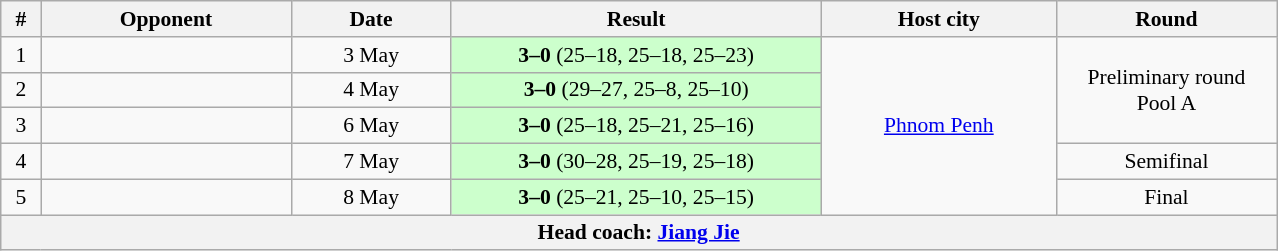<table class="wikitable" style="text-align: center;font-size:90%;">
<tr>
<th width=20>#</th>
<th width=160>Opponent</th>
<th width=100>Date</th>
<th width=240>Result</th>
<th width=150>Host city</th>
<th width=140>Round</th>
</tr>
<tr>
<td>1</td>
<td align=left></td>
<td>3 May</td>
<td bgcolor=ccffcc><strong>3–0</strong> (25–18, 25–18, 25–23)</td>
<td rowspan=5> <a href='#'>Phnom Penh</a></td>
<td rowspan=3>Preliminary round<br>Pool A</td>
</tr>
<tr>
<td>2</td>
<td align=left></td>
<td>4 May</td>
<td bgcolor=ccffcc><strong>3–0</strong> (29–27, 25–8, 25–10)</td>
</tr>
<tr>
<td>3</td>
<td align=left></td>
<td>6 May</td>
<td bgcolor=ccffcc><strong>3–0</strong> (25–18, 25–21, 25–16)</td>
</tr>
<tr>
<td>4</td>
<td align=left></td>
<td>7 May</td>
<td bgcolor=ccffcc><strong>3–0</strong> (30–28, 25–19, 25–18)</td>
<td>Semifinal</td>
</tr>
<tr>
<td>5</td>
<td align=left></td>
<td>8 May</td>
<td bgcolor=ccffcc><strong>3–0</strong> (25–21, 25–10, 25–15)</td>
<td>Final</td>
</tr>
<tr>
<th colspan=6>Head coach:  <a href='#'>Jiang Jie</a></th>
</tr>
</table>
